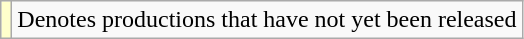<table class="wikitable sortable">
<tr>
<td style="background:#FFFFCC;"></td>
<td>Denotes productions that have not yet been released</td>
</tr>
</table>
